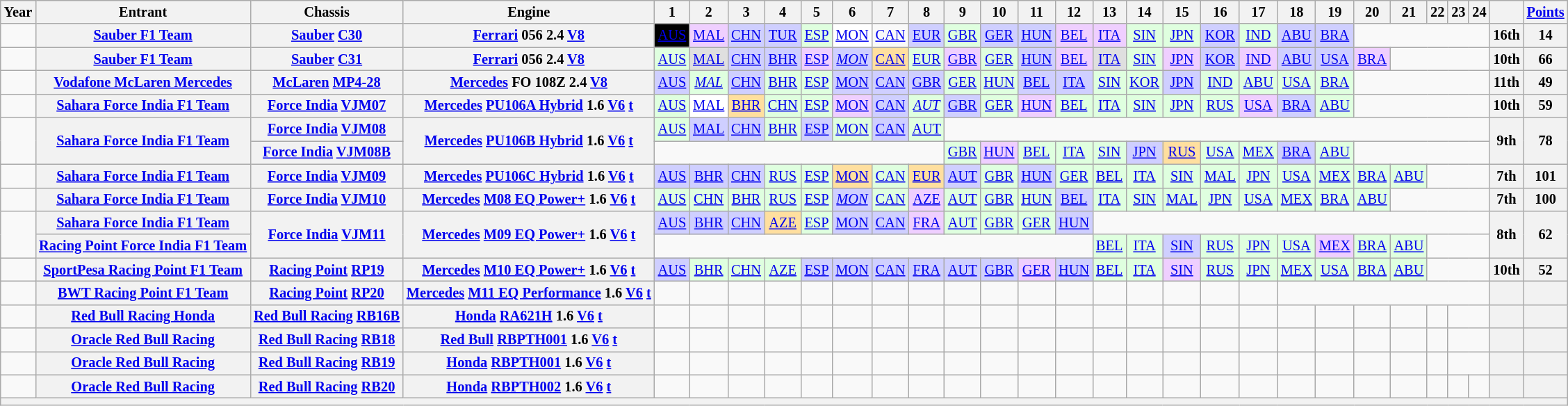<table class="wikitable" style="text-align:center; font-size:85%">
<tr>
<th>Year</th>
<th>Entrant</th>
<th>Chassis</th>
<th>Engine</th>
<th>1</th>
<th>2</th>
<th>3</th>
<th>4</th>
<th>5</th>
<th>6</th>
<th>7</th>
<th>8</th>
<th>9</th>
<th>10</th>
<th>11</th>
<th>12</th>
<th>13</th>
<th>14</th>
<th>15</th>
<th>16</th>
<th>17</th>
<th>18</th>
<th>19</th>
<th>20</th>
<th>21</th>
<th>22</th>
<th>23</th>
<th>24</th>
<th></th>
<th><a href='#'>Points</a></th>
</tr>
<tr>
<td id=2011R></td>
<th><a href='#'>Sauber F1 Team</a></th>
<th><a href='#'>Sauber</a> <a href='#'>C30</a></th>
<th><a href='#'>Ferrari</a> 056 2.4 <a href='#'>V8</a></th>
<td style="background:#000000; color:white"><a href='#'><span>AUS</span></a><br></td>
<td style="background:#EFCFFF;"><a href='#'>MAL</a><br></td>
<td style="background:#CFCFFF;"><a href='#'>CHN</a><br></td>
<td style="background:#CFCFFF;"><a href='#'>TUR</a><br></td>
<td style="background:#DFFFDF;"><a href='#'>ESP</a><br></td>
<td style="background:#ffffff;"><a href='#'>MON</a><br></td>
<td><a href='#'>CAN</a><br></td>
<td style="background:#CFCFFF;"><a href='#'>EUR</a><br></td>
<td style="background:#DFFFDF;"><a href='#'>GBR</a><br></td>
<td style="background:#CFCFFF;"><a href='#'>GER</a><br></td>
<td style="background:#CFCFFF;"><a href='#'>HUN</a><br></td>
<td style="background:#EFCFFF;"><a href='#'>BEL</a><br></td>
<td style="background:#EFCFFF;"><a href='#'>ITA</a><br></td>
<td style="background:#DFFFDF;"><a href='#'>SIN</a><br></td>
<td style="background:#DFFFDF;"><a href='#'>JPN</a><br></td>
<td style="background:#CFCFFF;"><a href='#'>KOR</a><br></td>
<td style="background:#DFFFDF;"><a href='#'>IND</a><br></td>
<td style="background:#CFCFFF;"><a href='#'>ABU</a><br></td>
<td style="background:#CFCFFF;"><a href='#'>BRA</a><br></td>
<td colspan=5></td>
<th>16th</th>
<th>14</th>
</tr>
<tr>
<td id=2012R></td>
<th><a href='#'>Sauber F1 Team</a></th>
<th><a href='#'>Sauber</a> <a href='#'>C31</a></th>
<th><a href='#'>Ferrari</a> 056 2.4 <a href='#'>V8</a></th>
<td style="background:#DFFFDF;"><a href='#'>AUS</a><br></td>
<td style="background:#DFDFDF;"><a href='#'>MAL</a><br></td>
<td style="background:#CFCFFF;"><a href='#'>CHN</a><br></td>
<td style="background:#CFCFFF;"><a href='#'>BHR</a><br></td>
<td style="background:#EFCFFF;"><a href='#'>ESP</a><br></td>
<td style="background:#CFCFFF;"><em><a href='#'>MON</a></em><br></td>
<td style="background:#FFDF9F;"><a href='#'>CAN</a><br></td>
<td style="background:#DFFFDF;"><a href='#'>EUR</a><br></td>
<td style="background:#EFCFFF;"><a href='#'>GBR</a><br></td>
<td style="background:#DFFFDF;"><a href='#'>GER</a><br></td>
<td style="background:#CFCFFF;"><a href='#'>HUN</a><br></td>
<td style="background:#EFCFFF;"><a href='#'>BEL</a><br></td>
<td style="background:#DFDFDF;"><a href='#'>ITA</a><br></td>
<td style="background:#DFFFDF;"><a href='#'>SIN</a><br></td>
<td style="background:#EFCFFF;"><a href='#'>JPN</a><br></td>
<td style="background:#CFCFFF;"><a href='#'>KOR</a><br></td>
<td style="background:#EFCFFF;"><a href='#'>IND</a><br></td>
<td style="background:#CFCFFF;"><a href='#'>ABU</a><br></td>
<td style="background:#CFCFFF;"><a href='#'>USA</a><br></td>
<td style="background:#EFCFFF;"><a href='#'>BRA</a><br></td>
<td colspan=4></td>
<th>10th</th>
<th>66</th>
</tr>
<tr>
<td id=2013R></td>
<th><a href='#'>Vodafone McLaren Mercedes</a></th>
<th><a href='#'>McLaren</a> <a href='#'>MP4-28</a></th>
<th><a href='#'>Mercedes</a> FO 108Z 2.4 <a href='#'>V8</a></th>
<td style="background:#CFCFFF;"><a href='#'>AUS</a><br></td>
<td style="background:#DFFFDF;"><em><a href='#'>MAL</a></em><br></td>
<td style="background:#CFCFFF;"><a href='#'>CHN</a><br></td>
<td style="background:#DFFFDF;"><a href='#'>BHR</a><br></td>
<td style="background:#DFFFDF;"><a href='#'>ESP</a><br></td>
<td style="background:#CFCFFF;"><a href='#'>MON</a><br></td>
<td style="background:#CFCFFF;"><a href='#'>CAN</a><br></td>
<td style="background:#CFCFFF;"><a href='#'>GBR</a><br></td>
<td style="background:#DFFFDF;"><a href='#'>GER</a><br></td>
<td style="background:#DFFFDF;"><a href='#'>HUN</a><br></td>
<td style="background:#CFCFFF;"><a href='#'>BEL</a><br></td>
<td style="background:#CFCFFF;"><a href='#'>ITA</a><br></td>
<td style="background:#DFFFDF;"><a href='#'>SIN</a><br></td>
<td style="background:#DFFFDF;"><a href='#'>KOR</a><br></td>
<td style="background:#CFCFFF;"><a href='#'>JPN</a><br></td>
<td style="background:#DFFFDF;"><a href='#'>IND</a><br></td>
<td style="background:#DFFFDF;"><a href='#'>ABU</a><br></td>
<td style="background:#DFFFDF;"><a href='#'>USA</a><br></td>
<td style="background:#DFFFDF;"><a href='#'>BRA</a><br></td>
<td colspan=5></td>
<th>11th</th>
<th>49</th>
</tr>
<tr>
<td id=2014R></td>
<th><a href='#'>Sahara Force India F1 Team</a></th>
<th><a href='#'>Force India</a> <a href='#'>VJM07</a></th>
<th><a href='#'>Mercedes</a> <a href='#'>PU106A Hybrid</a> 1.6 <a href='#'>V6</a> <a href='#'>t</a></th>
<td style="background:#DFFFDF;"><a href='#'>AUS</a><br></td>
<td style="background:#FFFFFF;"><a href='#'>MAL</a><br></td>
<td style="background:#FFDF9F;"><a href='#'>BHR</a><br></td>
<td style="background:#DFFFDF;"><a href='#'>CHN</a><br></td>
<td style="background:#DFFFDF;"><a href='#'>ESP</a><br></td>
<td style="background:#EFCFFF;"><a href='#'>MON</a><br></td>
<td style="background:#CFCFFF;"><a href='#'>CAN</a><br></td>
<td style="background:#DFFFDF;"><em><a href='#'>AUT</a></em><br></td>
<td style="background:#CFCFFF;"><a href='#'>GBR</a><br></td>
<td style="background:#DFFFDF;"><a href='#'>GER</a><br></td>
<td style="background:#EFCFFF;"><a href='#'>HUN</a><br></td>
<td style="background:#DFFFDF;"><a href='#'>BEL</a><br></td>
<td style="background:#DFFFDF;"><a href='#'>ITA</a><br></td>
<td style="background:#DFFFDF;"><a href='#'>SIN</a><br></td>
<td style="background:#DFFFDF;"><a href='#'>JPN</a><br></td>
<td style="background:#DFFFDF;"><a href='#'>RUS</a><br></td>
<td style="background:#EFCFFF;"><a href='#'>USA</a><br></td>
<td style="background:#CFCFFF;"><a href='#'>BRA</a><br></td>
<td style="background:#DFFFDF;"><a href='#'>ABU</a><br></td>
<td colspan=5></td>
<th>10th</th>
<th>59</th>
</tr>
<tr>
<td id=2015R rowspan="2"></td>
<th rowspan="2"><a href='#'>Sahara Force India F1 Team</a></th>
<th><a href='#'>Force India</a> <a href='#'>VJM08</a></th>
<th rowspan="2"><a href='#'>Mercedes</a> <a href='#'>PU106B Hybrid</a> 1.6 <a href='#'>V6</a> <a href='#'>t</a></th>
<td style="background:#DFFFDF;"><a href='#'>AUS</a><br></td>
<td style="background:#CFCFFF;"><a href='#'>MAL</a><br></td>
<td style="background:#CFCFFF;"><a href='#'>CHN</a><br></td>
<td style="background:#DFFFDF;"><a href='#'>BHR</a><br></td>
<td style="background:#CFCFFF;"><a href='#'>ESP</a><br></td>
<td style="background:#DFFFDF;"><a href='#'>MON</a><br></td>
<td style="background:#CFCFFF;"><a href='#'>CAN</a><br></td>
<td style="background:#DFFFDF;"><a href='#'>AUT</a><br></td>
<td colspan=16></td>
<th rowspan="2">9th</th>
<th rowspan="2">78</th>
</tr>
<tr>
<th nowrap><a href='#'>Force India</a> <a href='#'>VJM08B</a></th>
<td colspan=8></td>
<td style="background:#DFFFDF;"><a href='#'>GBR</a><br></td>
<td style="background:#EFCFFF;"><a href='#'>HUN</a><br></td>
<td style="background:#DFFFDF;"><a href='#'>BEL</a><br></td>
<td style="background:#DFFFDF;"><a href='#'>ITA</a><br></td>
<td style="background:#DFFFDF;"><a href='#'>SIN</a><br></td>
<td style="background:#CFCFFF;"><a href='#'>JPN</a><br></td>
<td style="background:#FFDF9F;"><a href='#'>RUS</a><br></td>
<td style="background:#DFFFDF;"><a href='#'>USA</a><br></td>
<td style="background:#DFFFDF;"><a href='#'>MEX</a><br></td>
<td style="background:#CFCFFF;"><a href='#'>BRA</a><br></td>
<td style="background:#DFFFDF;"><a href='#'>ABU</a><br></td>
<td colspan=5></td>
</tr>
<tr>
<td id=2016R></td>
<th><a href='#'>Sahara Force India F1 Team</a></th>
<th><a href='#'>Force India</a> <a href='#'>VJM09</a></th>
<th><a href='#'>Mercedes</a> <a href='#'>PU106C Hybrid</a> 1.6 <a href='#'>V6</a> <a href='#'>t</a></th>
<td style="background:#CFCFFF;"><a href='#'>AUS</a><br></td>
<td style="background:#CFCFFF;"><a href='#'>BHR</a><br></td>
<td style="background:#CFCFFF;"><a href='#'>CHN</a><br></td>
<td style="background:#DFFFDF;"><a href='#'>RUS</a><br></td>
<td style="background:#DFFFDF;"><a href='#'>ESP</a><br></td>
<td style="background:#FFDF9F;"><a href='#'>MON</a><br></td>
<td style="background:#DFFFDF;"><a href='#'>CAN</a><br></td>
<td style="background:#FFDF9F;"><a href='#'>EUR</a><br></td>
<td style="background:#CFCFFF;"><a href='#'>AUT</a><br></td>
<td style="background:#DFFFDF;"><a href='#'>GBR</a><br></td>
<td style="background:#CFCFFF;"><a href='#'>HUN</a><br></td>
<td style="background:#DFFFDF;"><a href='#'>GER</a><br></td>
<td style="background:#DFFFDF;"><a href='#'>BEL</a><br></td>
<td style="background:#DFFFDF;"><a href='#'>ITA</a><br></td>
<td style="background:#DFFFDF;"><a href='#'>SIN</a><br></td>
<td style="background:#DFFFDF;"><a href='#'>MAL</a><br></td>
<td style="background:#DFFFDF;"><a href='#'>JPN</a><br></td>
<td style="background:#DFFFDF;"><a href='#'>USA</a><br></td>
<td style="background:#DFFFDF;"><a href='#'>MEX</a><br></td>
<td style="background:#DFFFDF;"><a href='#'>BRA</a><br></td>
<td style="background:#DFFFDF;"><a href='#'>ABU</a><br></td>
<td colspan=3></td>
<th>7th</th>
<th>101</th>
</tr>
<tr>
<td id=2017R></td>
<th><a href='#'>Sahara Force India F1 Team</a></th>
<th><a href='#'>Force India</a> <a href='#'>VJM10</a></th>
<th><a href='#'>Mercedes</a> <a href='#'>M08 EQ Power+</a> 1.6 <a href='#'>V6</a> <a href='#'>t</a></th>
<td style="background:#DFFFDF"><a href='#'>AUS</a><br></td>
<td style="background:#DFFFDF"><a href='#'>CHN</a><br></td>
<td style="background:#DFFFDF"><a href='#'>BHR</a><br></td>
<td style="background:#DFFFDF"><a href='#'>RUS</a><br></td>
<td style="background:#DFFFDF"><a href='#'>ESP</a><br></td>
<td style="background:#CFCFFF"><em><a href='#'>MON</a></em><br></td>
<td style="background:#DFFFDF"><a href='#'>CAN</a><br></td>
<td style="background:#EFCFFF"><a href='#'>AZE</a><br></td>
<td style="background:#DFFFDF"><a href='#'>AUT</a><br></td>
<td style="background:#DFFFDF"><a href='#'>GBR</a><br></td>
<td style="background:#DFFFDF"><a href='#'>HUN</a><br></td>
<td style="background:#CFCFFF"><a href='#'>BEL</a><br></td>
<td style="background:#DFFFDF"><a href='#'>ITA</a><br></td>
<td style="background:#DFFFDF"><a href='#'>SIN</a><br></td>
<td style="background:#DFFFDF"><a href='#'>MAL</a><br></td>
<td style="background:#DFFFDF"><a href='#'>JPN</a><br></td>
<td style="background:#DFFFDF"><a href='#'>USA</a><br></td>
<td style="background:#DFFFDF"><a href='#'>MEX</a><br></td>
<td style="background:#DFFFDF"><a href='#'>BRA</a><br></td>
<td style="background:#DFFFDF"><a href='#'>ABU</a><br></td>
<td colspan=4></td>
<th>7th</th>
<th>100</th>
</tr>
<tr>
<td id=2018R rowspan="2"></td>
<th><a href='#'>Sahara Force India F1 Team</a></th>
<th rowspan="2"><a href='#'>Force India</a> <a href='#'>VJM11</a></th>
<th rowspan="2"><a href='#'>Mercedes</a> <a href='#'>M09 EQ Power+</a> 1.6 <a href='#'>V6</a> <a href='#'>t</a></th>
<td style="background:#CFCFFF"><a href='#'>AUS</a><br></td>
<td style="background:#CFCFFF"><a href='#'>BHR</a><br></td>
<td style="background:#CFCFFF"><a href='#'>CHN</a><br></td>
<td style="background:#FFDF9F"><a href='#'>AZE</a><br></td>
<td style="background:#DFFFDF"><a href='#'>ESP</a><br></td>
<td style="background:#CFCFFF"><a href='#'>MON</a><br></td>
<td style="background:#CFCFFF"><a href='#'>CAN</a><br></td>
<td style="background:#EFCFFF"><a href='#'>FRA</a><br></td>
<td style="background:#DFFFDF"><a href='#'>AUT</a><br></td>
<td style="background:#DFFFDF"><a href='#'>GBR</a><br></td>
<td style="background:#DFFFDF"><a href='#'>GER</a><br></td>
<td style="background:#CFCFFF"><a href='#'>HUN</a><br></td>
<td colspan=12></td>
<th rowspan="2">8th</th>
<th rowspan="2">62</th>
</tr>
<tr>
<th nowrap><a href='#'>Racing Point Force India F1 Team</a></th>
<td colspan=12></td>
<td style="background:#DFFFDF"><a href='#'>BEL</a><br></td>
<td style="background:#DFFFDF"><a href='#'>ITA</a><br></td>
<td style="background:#CFCFFF"><a href='#'>SIN</a><br></td>
<td style="background:#DFFFDF"><a href='#'>RUS</a><br></td>
<td style="background:#DFFFDF"><a href='#'>JPN</a><br></td>
<td style="background:#DFFFDF"><a href='#'>USA</a><br></td>
<td style="background:#EFCFFF"><a href='#'>MEX</a><br></td>
<td style="background:#DFFFDF"><a href='#'>BRA</a><br></td>
<td style="background:#DFFFDF"><a href='#'>ABU</a><br></td>
<td colspan=3></td>
</tr>
<tr>
<td id=2019R></td>
<th nowrap><a href='#'>SportPesa Racing Point F1 Team</a></th>
<th nowrap><a href='#'>Racing Point</a> <a href='#'>RP19</a></th>
<th nowrap><a href='#'>Mercedes</a> <a href='#'>M10 EQ Power+</a> 1.6 <a href='#'>V6</a> <a href='#'>t</a></th>
<td style="background:#CFCFFF"><a href='#'>AUS</a><br></td>
<td style="background:#DFFFDF"><a href='#'>BHR</a><br></td>
<td style="background:#DFFFDF"><a href='#'>CHN</a><br></td>
<td style="background:#DFFFDF"><a href='#'>AZE</a><br></td>
<td style="background:#CFCFFF"><a href='#'>ESP</a><br></td>
<td style="background:#CFCFFF"><a href='#'>MON</a><br></td>
<td style="background:#CFCFFF"><a href='#'>CAN</a><br></td>
<td style="background:#CFCFFF"><a href='#'>FRA</a><br></td>
<td style="background:#CFCFFF"><a href='#'>AUT</a><br></td>
<td style="background:#CFCFFF"><a href='#'>GBR</a><br></td>
<td style="background:#EFCFFF"><a href='#'>GER</a><br></td>
<td style="background:#CFCFFF"><a href='#'>HUN</a><br></td>
<td style="background:#DFFFDF"><a href='#'>BEL</a><br></td>
<td style="background:#DFFFDF"><a href='#'>ITA</a><br></td>
<td style="background:#EFCFFF"><a href='#'>SIN</a><br></td>
<td style="background:#DFFFDF"><a href='#'>RUS</a><br></td>
<td style="background:#DFFFDF"><a href='#'>JPN</a><br></td>
<td style="background:#DFFFDF"><a href='#'>MEX</a><br></td>
<td style="background:#DFFFDF"><a href='#'>USA</a><br></td>
<td style="background:#DFFFDF"><a href='#'>BRA</a><br></td>
<td style="background:#DFFFDF"><a href='#'>ABU</a><br></td>
<td colspan=3></td>
<th>10th</th>
<th>52</th>
</tr>
<tr>
<td id=2020R></td>
<th nowrap><a href='#'>BWT Racing Point F1 Team</a></th>
<th nowrap><a href='#'>Racing Point</a> <a href='#'>RP20</a></th>
<th nowrap><a href='#'>Mercedes</a> <a href='#'>M11 EQ Performance</a> 1.6 <a href='#'>V6</a> <a href='#'>t</a></th>
<td></td>
<td></td>
<td></td>
<td></td>
<td></td>
<td></td>
<td></td>
<td></td>
<td></td>
<td></td>
<td></td>
<td></td>
<td></td>
<td></td>
<td></td>
<td></td>
<td></td>
<td colspan=7></td>
<th></th>
<th></th>
</tr>
<tr>
<td id=2021R></td>
<th nowrap><a href='#'>Red Bull Racing Honda</a></th>
<th nowrap><a href='#'>Red Bull Racing</a> <a href='#'>RB16B</a></th>
<th nowrap><a href='#'>Honda</a> <a href='#'>RA621H</a> 1.6 <a href='#'>V6</a> <a href='#'>t</a></th>
<td></td>
<td></td>
<td></td>
<td></td>
<td></td>
<td></td>
<td></td>
<td></td>
<td></td>
<td></td>
<td></td>
<td></td>
<td></td>
<td></td>
<td></td>
<td></td>
<td></td>
<td></td>
<td></td>
<td></td>
<td></td>
<td></td>
<td colspan=2></td>
<th></th>
<th></th>
</tr>
<tr>
<td id=2022R></td>
<th><a href='#'>Oracle Red Bull Racing</a></th>
<th><a href='#'>Red Bull Racing</a> <a href='#'>RB18</a></th>
<th><a href='#'>Red Bull</a> <a href='#'>RBPTH001</a> 1.6 <a href='#'>V6</a> <a href='#'>t</a></th>
<td></td>
<td></td>
<td></td>
<td></td>
<td></td>
<td></td>
<td></td>
<td></td>
<td></td>
<td></td>
<td></td>
<td></td>
<td></td>
<td></td>
<td></td>
<td></td>
<td></td>
<td></td>
<td></td>
<td></td>
<td></td>
<td></td>
<td colspan=2></td>
<th></th>
<th></th>
</tr>
<tr>
<td id=2023R></td>
<th nowrap><a href='#'>Oracle Red Bull Racing</a></th>
<th nowrap><a href='#'>Red Bull Racing</a> <a href='#'>RB19</a></th>
<th nowrap><a href='#'>Honda</a> <a href='#'>RBPTH001</a> 1.6 <a href='#'>V6</a> <a href='#'>t</a></th>
<td></td>
<td></td>
<td></td>
<td></td>
<td></td>
<td></td>
<td></td>
<td></td>
<td></td>
<td></td>
<td></td>
<td></td>
<td></td>
<td></td>
<td></td>
<td></td>
<td></td>
<td></td>
<td></td>
<td></td>
<td></td>
<td></td>
<td colspan=2></td>
<th></th>
<th></th>
</tr>
<tr>
<td id=2024R></td>
<th><a href='#'>Oracle Red Bull Racing</a></th>
<th><a href='#'>Red Bull Racing</a> <a href='#'>RB20</a></th>
<th><a href='#'>Honda</a> <a href='#'>RBPTH002</a> 1.6 <a href='#'>V6</a> <a href='#'>t</a></th>
<td></td>
<td></td>
<td></td>
<td></td>
<td></td>
<td></td>
<td></td>
<td></td>
<td></td>
<td></td>
<td></td>
<td></td>
<td></td>
<td></td>
<td></td>
<td></td>
<td></td>
<td></td>
<td></td>
<td></td>
<td></td>
<td></td>
<td></td>
<td></td>
<th></th>
<th></th>
</tr>
<tr>
<th colspan="30"></th>
</tr>
</table>
